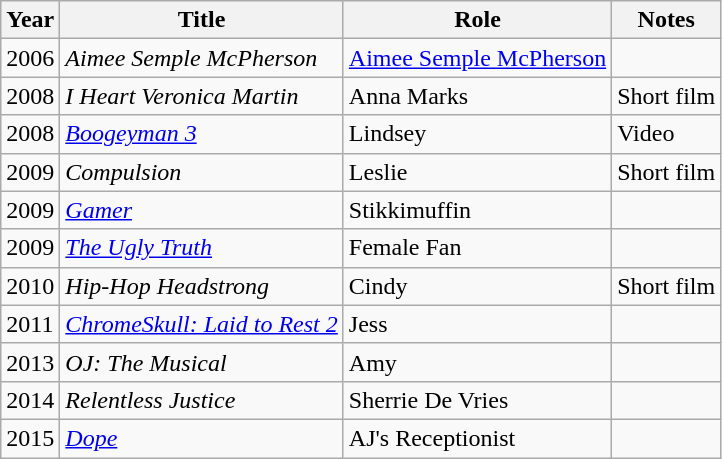<table class="wikitable sortable">
<tr>
<th>Year</th>
<th>Title</th>
<th>Role</th>
<th class="unsortable">Notes</th>
</tr>
<tr>
<td>2006</td>
<td><em>Aimee Semple McPherson</em></td>
<td><a href='#'>Aimee Semple McPherson</a></td>
<td></td>
</tr>
<tr>
<td>2008</td>
<td><em>I Heart Veronica Martin</em></td>
<td>Anna Marks</td>
<td>Short film</td>
</tr>
<tr>
<td>2008</td>
<td><em><a href='#'>Boogeyman 3</a></em></td>
<td>Lindsey</td>
<td>Video</td>
</tr>
<tr>
<td>2009</td>
<td><em>Compulsion</em></td>
<td>Leslie</td>
<td>Short film</td>
</tr>
<tr>
<td>2009</td>
<td><em><a href='#'>Gamer</a></em></td>
<td>Stikkimuffin</td>
<td></td>
</tr>
<tr>
<td>2009</td>
<td><em><a href='#'>The Ugly Truth</a></em></td>
<td>Female Fan</td>
<td></td>
</tr>
<tr>
<td>2010</td>
<td><em>Hip-Hop Headstrong</em></td>
<td>Cindy</td>
<td>Short film</td>
</tr>
<tr>
<td>2011</td>
<td><em><a href='#'>ChromeSkull: Laid to Rest 2</a></em></td>
<td>Jess</td>
<td></td>
</tr>
<tr>
<td>2013</td>
<td><em>OJ: The Musical</em></td>
<td>Amy</td>
<td></td>
</tr>
<tr>
<td>2014</td>
<td><em>Relentless Justice</em></td>
<td>Sherrie De Vries</td>
<td></td>
</tr>
<tr>
<td>2015</td>
<td><em><a href='#'>Dope</a></em></td>
<td>AJ's Receptionist</td>
<td></td>
</tr>
</table>
